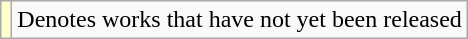<table class="wikitable">
<tr>
<td style="background:#FFFFCC;"></td>
<td>Denotes works that have not yet been released</td>
</tr>
</table>
